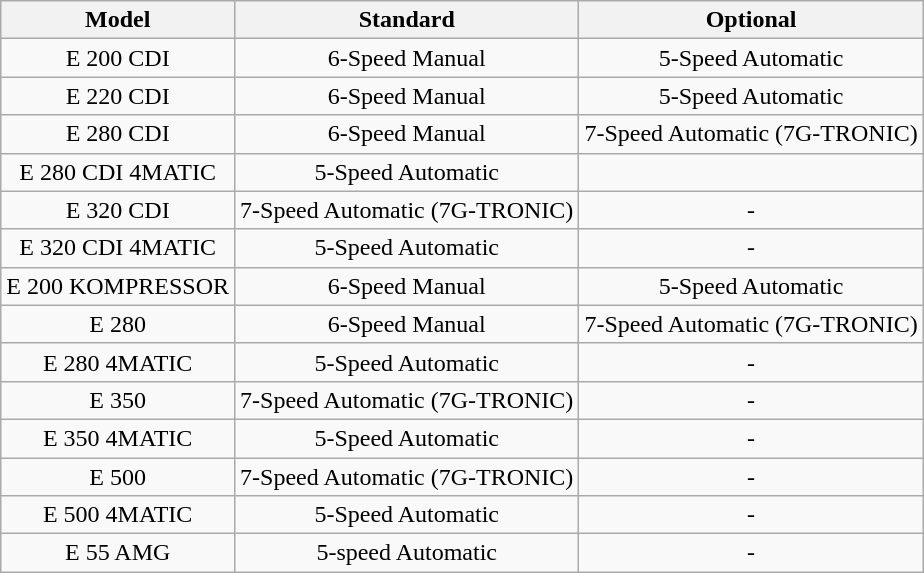<table class="wikitable" style="text-align:center;">
<tr>
<th>Model</th>
<th>Standard</th>
<th>Optional</th>
</tr>
<tr>
<td>E 200 CDI</td>
<td>6-Speed Manual</td>
<td>5-Speed Automatic</td>
</tr>
<tr>
<td>E 220 CDI</td>
<td>6-Speed Manual</td>
<td>5-Speed Automatic</td>
</tr>
<tr>
<td>E 280 CDI</td>
<td>6-Speed Manual</td>
<td>7-Speed Automatic (7G-TRONIC)</td>
</tr>
<tr>
<td>E 280 CDI 4MATIC</td>
<td>5-Speed Automatic</td>
<td></td>
</tr>
<tr>
<td>E 320 CDI</td>
<td>7-Speed Automatic (7G-TRONIC)</td>
<td>-</td>
</tr>
<tr>
<td>E 320 CDI 4MATIC</td>
<td>5-Speed Automatic</td>
<td>-</td>
</tr>
<tr>
<td>E 200 KOMPRESSOR</td>
<td>6-Speed Manual</td>
<td>5-Speed Automatic</td>
</tr>
<tr>
<td>E 280</td>
<td>6-Speed Manual</td>
<td>7-Speed Automatic (7G-TRONIC)</td>
</tr>
<tr>
<td>E 280 4MATIC</td>
<td>5-Speed Automatic</td>
<td>-</td>
</tr>
<tr>
<td>E 350</td>
<td>7-Speed Automatic (7G-TRONIC)</td>
<td>-</td>
</tr>
<tr>
<td>E 350 4MATIC</td>
<td>5-Speed Automatic</td>
<td>-</td>
</tr>
<tr>
<td>E 500</td>
<td>7-Speed Automatic (7G-TRONIC)</td>
<td>-</td>
</tr>
<tr>
<td>E 500 4MATIC</td>
<td>5-Speed Automatic</td>
<td>-</td>
</tr>
<tr>
<td>E 55 AMG</td>
<td>5-speed Automatic</td>
<td>-</td>
</tr>
</table>
